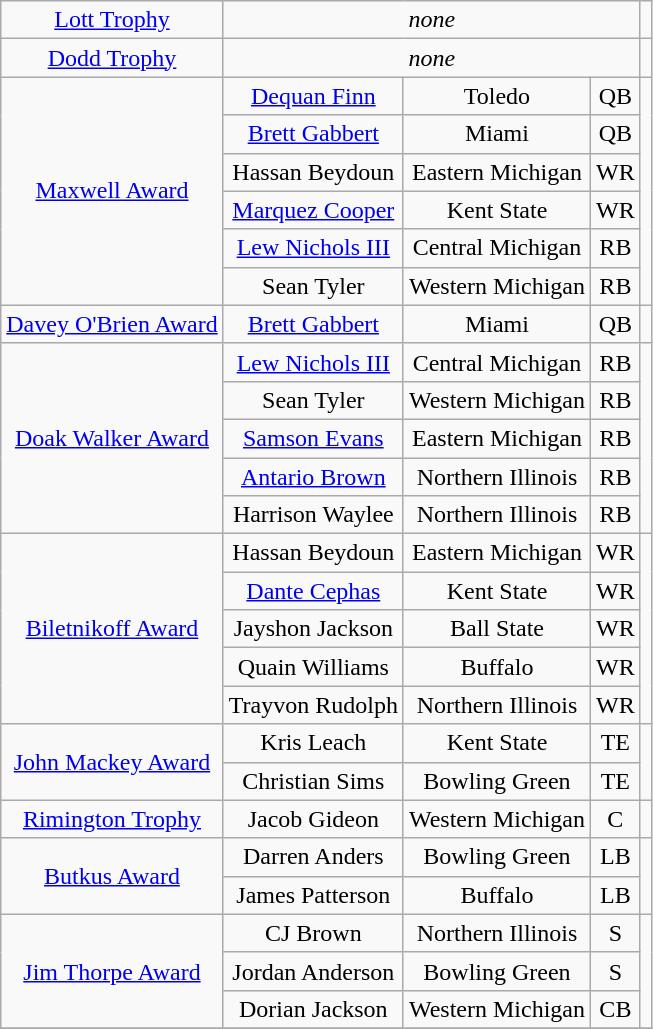<table class="wikitable" style="text-align:center;">
<tr>
<td><a href='#'>Lott Trophy</a></td>
<td colspan=3 align=center><em>none</em></td>
<td></td>
</tr>
<tr>
<td><a href='#'>Dodd Trophy</a></td>
<td colspan=3 align=center><em>none</em></td>
<td></td>
</tr>
<tr>
<td rowspan=6><a href='#'>Maxwell Award</a></td>
<td><a href='#'>Dequan Finn</a></td>
<td>Toledo</td>
<td>QB</td>
<td rowspan=6></td>
</tr>
<tr>
<td><a href='#'>Brett Gabbert</a></td>
<td>Miami</td>
<td>QB</td>
</tr>
<tr>
<td>Hassan Beydoun</td>
<td>Eastern Michigan</td>
<td>WR</td>
</tr>
<tr>
<td><a href='#'>Marquez Cooper</a></td>
<td>Kent State</td>
<td>WR</td>
</tr>
<tr>
<td><a href='#'>Lew Nichols III</a></td>
<td>Central Michigan</td>
<td>RB</td>
</tr>
<tr>
<td>Sean Tyler</td>
<td>Western Michigan</td>
<td>RB</td>
</tr>
<tr>
<td><a href='#'>Davey O'Brien Award</a></td>
<td><a href='#'>Brett Gabbert</a></td>
<td>Miami</td>
<td>QB</td>
<td></td>
</tr>
<tr>
<td rowspan=5><a href='#'>Doak Walker Award</a></td>
<td><a href='#'>Lew Nichols III</a></td>
<td>Central Michigan</td>
<td>RB</td>
<td rowspan=5></td>
</tr>
<tr>
<td>Sean Tyler</td>
<td>Western Michigan</td>
<td>RB</td>
</tr>
<tr>
<td><a href='#'>Samson Evans</a></td>
<td>Eastern Michigan</td>
<td>RB</td>
</tr>
<tr>
<td><a href='#'>Antario Brown</a></td>
<td>Northern Illinois</td>
<td>RB</td>
</tr>
<tr>
<td>Harrison Waylee</td>
<td>Northern Illinois</td>
<td>RB</td>
</tr>
<tr>
<td rowspan=5><a href='#'>Biletnikoff Award</a></td>
<td>Hassan Beydoun</td>
<td>Eastern Michigan</td>
<td>WR</td>
<td rowspan=5></td>
</tr>
<tr>
<td><a href='#'>Dante Cephas</a></td>
<td>Kent State</td>
<td>WR</td>
</tr>
<tr>
<td>Jayshon Jackson</td>
<td>Ball State</td>
<td>WR</td>
</tr>
<tr>
<td>Quain Williams</td>
<td>Buffalo</td>
<td>WR</td>
</tr>
<tr>
<td>Trayvon Rudolph</td>
<td>Northern Illinois</td>
<td>WR</td>
</tr>
<tr>
<td rowspan=2><a href='#'>John Mackey Award</a></td>
<td>Kris Leach</td>
<td>Kent State</td>
<td>TE</td>
<td rowspan=2></td>
</tr>
<tr>
<td>Christian Sims</td>
<td>Bowling Green</td>
<td>TE</td>
</tr>
<tr>
<td><a href='#'>Rimington Trophy</a></td>
<td>Jacob Gideon</td>
<td>Western Michigan</td>
<td>C</td>
<td></td>
</tr>
<tr>
<td rowspan=2><a href='#'>Butkus Award</a></td>
<td>Darren Anders</td>
<td>Bowling Green</td>
<td>LB</td>
<td rowspan=2></td>
</tr>
<tr>
<td>James Patterson</td>
<td>Buffalo</td>
<td>LB</td>
</tr>
<tr>
<td rowspan=3><a href='#'>Jim Thorpe Award</a></td>
<td>CJ Brown</td>
<td>Northern Illinois</td>
<td>S</td>
<td rowspan=3></td>
</tr>
<tr>
<td>Jordan Anderson</td>
<td>Bowling Green</td>
<td>S</td>
</tr>
<tr>
<td>Dorian Jackson</td>
<td>Western Michigan</td>
<td>CB</td>
</tr>
<tr>
</tr>
</table>
